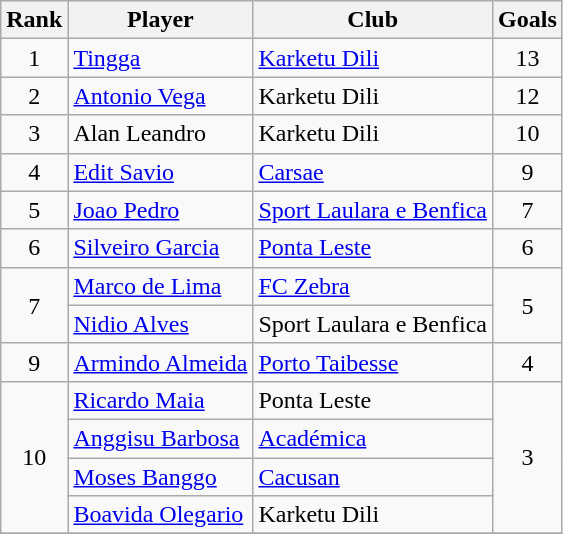<table class="wikitable" style="text-align:center">
<tr>
<th>Rank</th>
<th>Player</th>
<th>Club</th>
<th>Goals</th>
</tr>
<tr>
<td>1</td>
<td align="left"> <a href='#'>Tingga</a></td>
<td align="left"><a href='#'>Karketu Dili</a></td>
<td>13</td>
</tr>
<tr>
<td>2</td>
<td align="left"> <a href='#'>Antonio Vega</a></td>
<td align="left">Karketu Dili</td>
<td>12</td>
</tr>
<tr>
<td>3</td>
<td align="left"> Alan Leandro</td>
<td align="left">Karketu Dili</td>
<td>10</td>
</tr>
<tr>
<td>4</td>
<td align="left"> <a href='#'>Edit Savio</a></td>
<td align="left"><a href='#'>Carsae</a></td>
<td>9</td>
</tr>
<tr>
<td>5</td>
<td align="left"> <a href='#'>Joao Pedro</a></td>
<td align="left"><a href='#'>Sport Laulara e Benfica</a></td>
<td>7</td>
</tr>
<tr>
<td>6</td>
<td align="left"> <a href='#'>Silveiro Garcia</a></td>
<td align="left"><a href='#'>Ponta Leste</a></td>
<td>6</td>
</tr>
<tr>
<td rowspan=2>7</td>
<td align="left"> <a href='#'>Marco de Lima</a></td>
<td align="left"><a href='#'>FC Zebra</a></td>
<td rowspan=2>5</td>
</tr>
<tr>
<td align="left"> <a href='#'>Nidio Alves</a></td>
<td align="left">Sport Laulara e Benfica</td>
</tr>
<tr>
<td>9</td>
<td align="left"> <a href='#'>Armindo Almeida</a></td>
<td align="left"><a href='#'>Porto Taibesse</a></td>
<td>4</td>
</tr>
<tr>
<td rowspan=4>10</td>
<td align="left"> <a href='#'>Ricardo Maia</a></td>
<td align="left">Ponta Leste</td>
<td rowspan=4>3</td>
</tr>
<tr>
<td align="left"> <a href='#'>Anggisu Barbosa</a></td>
<td align="left"><a href='#'>Académica</a></td>
</tr>
<tr>
<td align="left"> <a href='#'>Moses Banggo</a></td>
<td align="left"><a href='#'>Cacusan</a></td>
</tr>
<tr>
<td align="left"> <a href='#'>Boavida Olegario</a></td>
<td align="left">Karketu Dili</td>
</tr>
<tr>
</tr>
</table>
